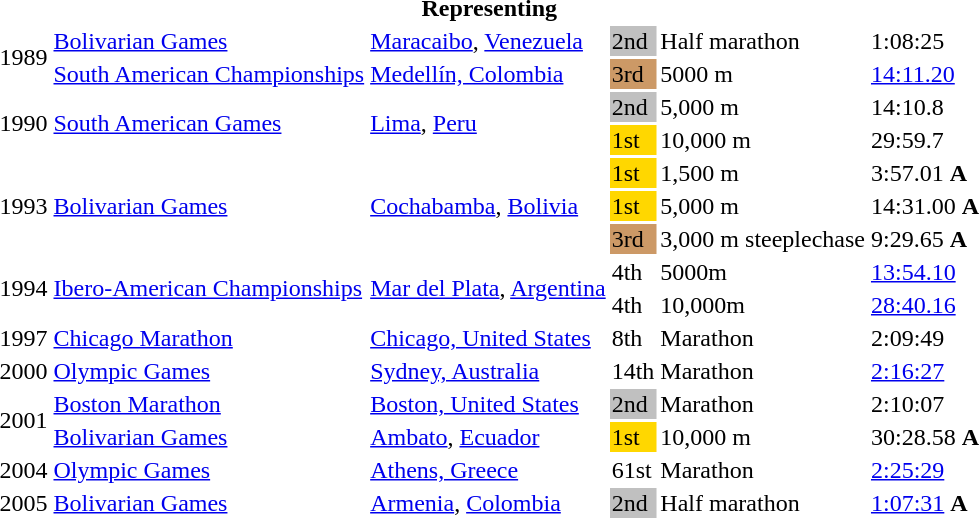<table>
<tr>
<th colspan="6">Representing </th>
</tr>
<tr>
<td rowspan=2>1989</td>
<td><a href='#'>Bolivarian Games</a></td>
<td><a href='#'>Maracaibo</a>, <a href='#'>Venezuela</a></td>
<td bgcolor=silver>2nd</td>
<td>Half marathon</td>
<td>1:08:25</td>
</tr>
<tr>
<td><a href='#'>South American Championships</a></td>
<td><a href='#'>Medellín, Colombia</a></td>
<td bgcolor=cc9966>3rd</td>
<td>5000 m</td>
<td><a href='#'>14:11.20</a></td>
</tr>
<tr>
<td rowspan = "2">1990</td>
<td rowspan = "2"><a href='#'>South American Games</a></td>
<td rowspan = "2"><a href='#'>Lima</a>, <a href='#'>Peru</a></td>
<td bgcolor=silver>2nd</td>
<td>5,000 m</td>
<td>14:10.8</td>
</tr>
<tr>
<td bgcolor=gold>1st</td>
<td>10,000 m</td>
<td>29:59.7</td>
</tr>
<tr>
<td rowspan = "3">1993</td>
<td rowspan = "3"><a href='#'>Bolivarian Games</a></td>
<td rowspan = "3"><a href='#'>Cochabamba</a>, <a href='#'>Bolivia</a></td>
<td bgcolor=gold>1st</td>
<td>1,500 m</td>
<td>3:57.01 <strong>A</strong></td>
</tr>
<tr>
<td bgcolor=gold>1st</td>
<td>5,000 m</td>
<td>14:31.00 <strong>A</strong></td>
</tr>
<tr>
<td bgcolor=cc9966>3rd</td>
<td>3,000 m steeplechase</td>
<td>9:29.65 <strong>A</strong></td>
</tr>
<tr>
<td rowspan=2>1994</td>
<td rowspan=2><a href='#'>Ibero-American Championships</a></td>
<td rowspan=2><a href='#'>Mar del Plata</a>, <a href='#'>Argentina</a></td>
<td>4th</td>
<td>5000m</td>
<td><a href='#'>13:54.10</a></td>
</tr>
<tr>
<td>4th</td>
<td>10,000m</td>
<td><a href='#'>28:40.16</a></td>
</tr>
<tr>
<td>1997</td>
<td><a href='#'>Chicago Marathon</a></td>
<td><a href='#'>Chicago, United States</a></td>
<td>8th</td>
<td>Marathon</td>
<td>2:09:49</td>
</tr>
<tr>
<td>2000</td>
<td><a href='#'>Olympic Games</a></td>
<td><a href='#'>Sydney, Australia</a></td>
<td>14th</td>
<td>Marathon</td>
<td><a href='#'>2:16:27</a></td>
</tr>
<tr>
<td rowspan = "2">2001</td>
<td><a href='#'>Boston Marathon</a></td>
<td><a href='#'>Boston, United States</a></td>
<td bgcolor="silver">2nd</td>
<td>Marathon</td>
<td>2:10:07</td>
</tr>
<tr>
<td><a href='#'>Bolivarian Games</a></td>
<td><a href='#'>Ambato</a>, <a href='#'>Ecuador</a></td>
<td bgcolor=gold>1st</td>
<td>10,000 m</td>
<td>30:28.58 <strong>A</strong></td>
</tr>
<tr>
<td>2004</td>
<td><a href='#'>Olympic Games</a></td>
<td><a href='#'>Athens, Greece</a></td>
<td>61st</td>
<td>Marathon</td>
<td><a href='#'>2:25:29</a></td>
</tr>
<tr>
<td>2005</td>
<td><a href='#'>Bolivarian Games</a></td>
<td><a href='#'>Armenia</a>, <a href='#'>Colombia</a></td>
<td bgcolor=silver>2nd</td>
<td>Half marathon</td>
<td><a href='#'>1:07:31</a> <strong>A</strong></td>
</tr>
</table>
